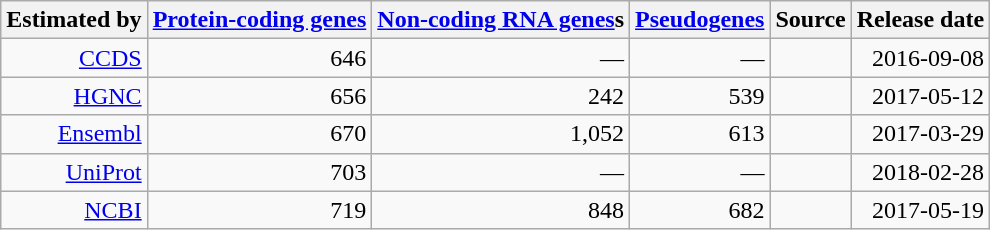<table class="wikitable" style="text-align:right">
<tr>
<th>Estimated by</th>
<th><a href='#'>Protein-coding genes</a></th>
<th><a href='#'>Non-coding RNA genes</a>s</th>
<th><a href='#'>Pseudogenes</a></th>
<th>Source</th>
<th>Release date</th>
</tr>
<tr>
<td><a href='#'>CCDS</a></td>
<td>646</td>
<td>—</td>
<td>—</td>
<td style="text-align:center"></td>
<td>2016-09-08</td>
</tr>
<tr>
<td><a href='#'>HGNC</a></td>
<td>656</td>
<td>242</td>
<td>539</td>
<td style="text-align:center"></td>
<td>2017-05-12</td>
</tr>
<tr>
<td><a href='#'>Ensembl</a></td>
<td>670</td>
<td>1,052</td>
<td>613</td>
<td style="text-align:center"></td>
<td>2017-03-29</td>
</tr>
<tr>
<td><a href='#'>UniProt</a></td>
<td>703</td>
<td>—</td>
<td>—</td>
<td style="text-align:center"></td>
<td>2018-02-28</td>
</tr>
<tr>
<td><a href='#'>NCBI</a></td>
<td>719</td>
<td>848</td>
<td>682</td>
<td style="text-align:center"></td>
<td>2017-05-19</td>
</tr>
</table>
